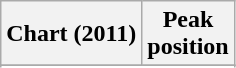<table class="wikitable sortable plainrowheaders" style="text-align:center;">
<tr>
<th scope="col">Chart (2011)</th>
<th scope="col">Peak<br>position</th>
</tr>
<tr>
</tr>
<tr>
</tr>
<tr>
</tr>
<tr>
</tr>
<tr>
</tr>
</table>
